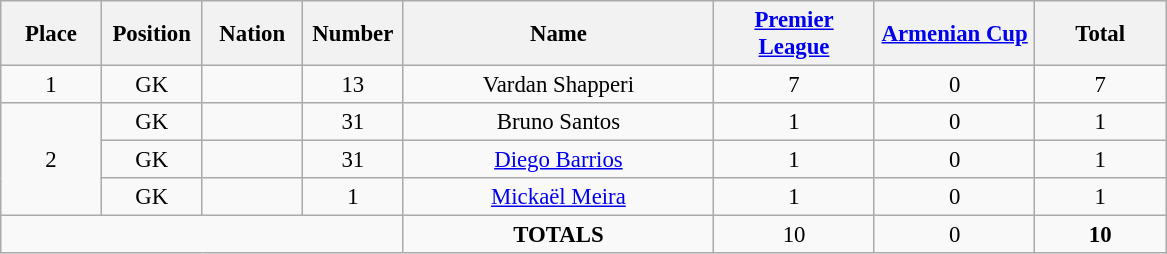<table class="wikitable" style="font-size: 95%; text-align: center;">
<tr>
<th width=60>Place</th>
<th width=60>Position</th>
<th width=60>Nation</th>
<th width=60>Number</th>
<th width=200>Name</th>
<th width=100><a href='#'>Premier League</a></th>
<th width=100><a href='#'>Armenian Cup</a></th>
<th width=80><strong>Total</strong></th>
</tr>
<tr>
<td>1</td>
<td>GK</td>
<td></td>
<td>13</td>
<td>Vardan Shapperi</td>
<td>7</td>
<td>0</td>
<td>7</td>
</tr>
<tr>
<td rowspan="3">2</td>
<td>GK</td>
<td></td>
<td>31</td>
<td>Bruno Santos</td>
<td>1</td>
<td>0</td>
<td>1</td>
</tr>
<tr>
<td>GK</td>
<td></td>
<td>31</td>
<td><a href='#'>Diego Barrios</a></td>
<td>1</td>
<td>0</td>
<td>1</td>
</tr>
<tr>
<td>GK</td>
<td></td>
<td>1</td>
<td><a href='#'>Mickaël Meira</a></td>
<td>1</td>
<td>0</td>
<td>1</td>
</tr>
<tr>
<td colspan="4"></td>
<td><strong>TOTALS</strong></td>
<td>10</td>
<td>0</td>
<td><strong>10</strong></td>
</tr>
</table>
